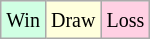<table class="wikitable">
<tr>
<td style="background:#d0ffe3;"><small>Win</small></td>
<td style="background:#ffd;"><small>Draw</small></td>
<td style="background:#ffd0e3;"><small>Loss</small></td>
</tr>
</table>
